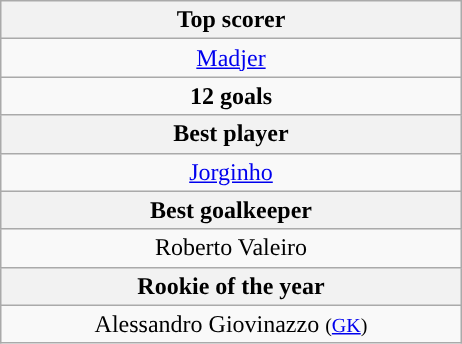<table class="wikitable" style="margin: 1em auto 1em auto;">
<tr>
<th width=300>Top scorer</th>
</tr>
<tr align=center style="background:">
<td style="text-align:center;"> <a href='#'>Madjer</a></td>
</tr>
<tr>
<td style="text-align:center;"><strong>12 goals</strong></td>
</tr>
<tr>
<th>Best player</th>
</tr>
<tr>
<td style="text-align:center;"> <a href='#'>Jorginho</a></td>
</tr>
<tr>
<th>Best goalkeeper</th>
</tr>
<tr>
<td style="text-align:center;"> Roberto Valeiro</td>
</tr>
<tr>
<th>Rookie of the year</th>
</tr>
<tr>
<td style="text-align:center;"> Alessandro Giovinazzo <small>(<a href='#'>GK</a>)</small></td>
</tr>
</table>
